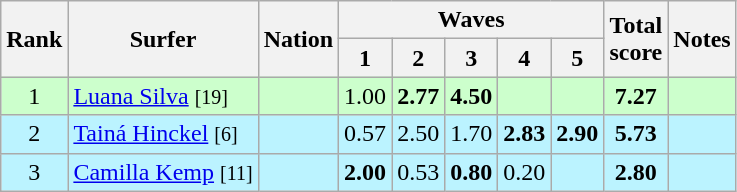<table class="wikitable sortable" style="text-align:center">
<tr>
<th rowspan=2>Rank</th>
<th rowspan=2>Surfer</th>
<th rowspan=2>Nation</th>
<th colspan=5>Waves</th>
<th rowspan=2>Total<br>score</th>
<th rowspan=2>Notes</th>
</tr>
<tr>
<th>1</th>
<th>2</th>
<th>3</th>
<th>4</th>
<th>5</th>
</tr>
<tr bgcolor=ccffcc>
<td>1</td>
<td align=left><a href='#'>Luana Silva</a> <small>[19]</small></td>
<td align=left></td>
<td>1.00</td>
<td><strong>2.77</strong></td>
<td><strong>4.50</strong></td>
<td></td>
<td></td>
<td><strong>7.27</strong></td>
<td></td>
</tr>
<tr bgcolor=bbf3ff>
<td>2</td>
<td align=left><a href='#'>Tainá Hinckel</a> <small>[6]</small></td>
<td align=left></td>
<td>0.57</td>
<td>2.50</td>
<td>1.70</td>
<td><strong>2.83</strong></td>
<td><strong>2.90</strong></td>
<td><strong>5.73</strong></td>
<td></td>
</tr>
<tr bgcolor=bbf3ff>
<td>3</td>
<td align=left><a href='#'>Camilla Kemp</a> <small>[11]</small></td>
<td align=left></td>
<td><strong>2.00</strong></td>
<td>0.53</td>
<td><strong>0.80</strong></td>
<td>0.20</td>
<td></td>
<td><strong>2.80</strong></td>
<td></td>
</tr>
</table>
